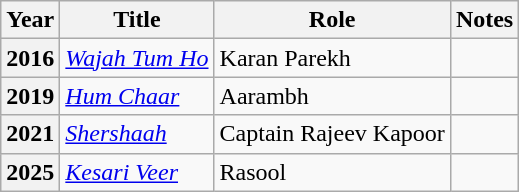<table class="wikitable plainrowheaders sortable">
<tr>
<th scope="col">Year</th>
<th scope="col">Title</th>
<th scope="col">Role</th>
<th scope="col" class="unsortable">Notes</th>
</tr>
<tr>
<th scope="row">2016</th>
<td><em><a href='#'>Wajah Tum Ho</a></em></td>
<td>Karan Parekh</td>
<td></td>
</tr>
<tr>
<th scope="row">2019</th>
<td><em><a href='#'>Hum Chaar</a></em></td>
<td>Aarambh</td>
<td></td>
</tr>
<tr>
<th scope="row">2021</th>
<td><em><a href='#'>Shershaah</a></em></td>
<td>Captain Rajeev Kapoor</td>
<td></td>
</tr>
<tr>
<th scope="row">2025</th>
<td><em><a href='#'>Kesari Veer</a></em></td>
<td>Rasool</td>
<td></td>
</tr>
</table>
